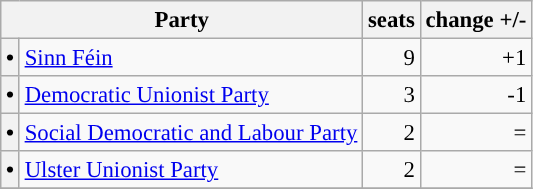<table class="wikitable" style="font-size: 95%;">
<tr>
<th colspan=2>Party</th>
<th>seats</th>
<th>change +/-</th>
</tr>
<tr>
<th style="background-color: "><span>•</span></th>
<td><a href='#'>Sinn Féin</a></td>
<td align="right">9</td>
<td align="right">+1</td>
</tr>
<tr>
<th style="background-color: "><span>•</span></th>
<td><a href='#'>Democratic Unionist Party</a></td>
<td align="right">3</td>
<td align="right">-1</td>
</tr>
<tr>
<th style="background-color: "><span>•</span></th>
<td><a href='#'>Social Democratic and Labour Party</a></td>
<td align="right">2</td>
<td align="right">=</td>
</tr>
<tr>
<th style="background-color: "><span>•</span></th>
<td><a href='#'>Ulster Unionist Party</a></td>
<td align="right">2</td>
<td align="right">=</td>
</tr>
<tr>
</tr>
</table>
